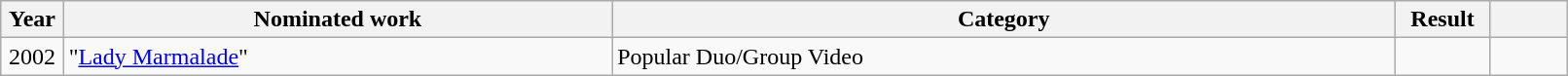<table class="wikitable plainrowheaders" style="width:85%;">
<tr>
<th scope="col" style="width:4%;">Year</th>
<th scope="col" style="width:35%;">Nominated work</th>
<th scope="col" style="width:50%;">Category</th>
<th scope="col" style="width:6%;">Result</th>
<th scope="col" style="width:6%;"></th>
</tr>
<tr>
<td align="center">2002</td>
<td>"<a href='#'>Lady Marmalade</a>"</td>
<td>Popular Duo/Group Video</td>
<td></td>
<td></td>
</tr>
</table>
